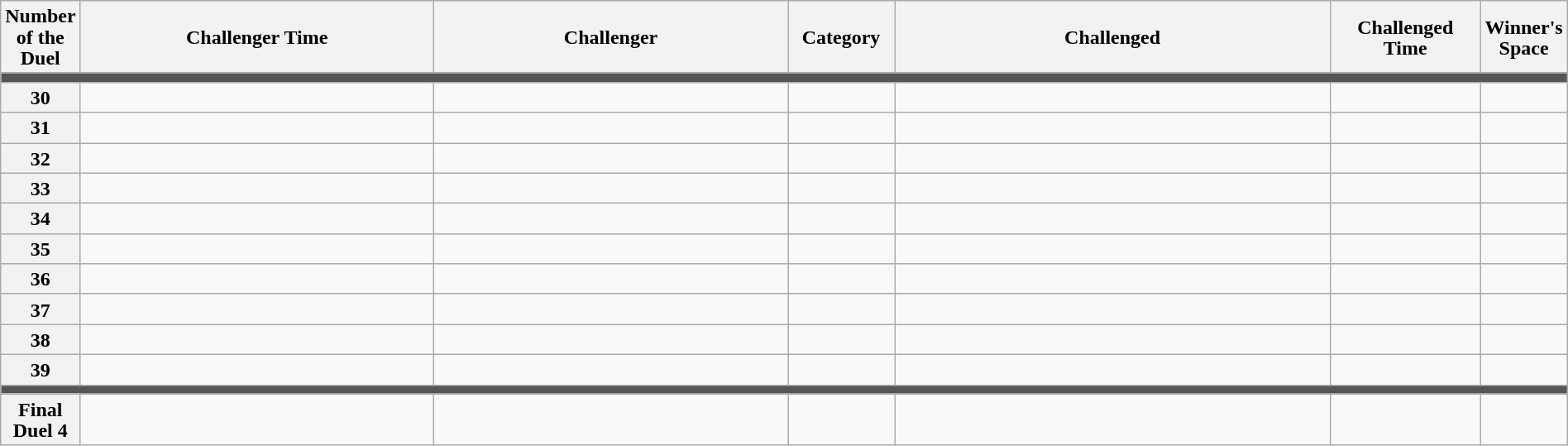<table class="wikitable" style="text-align:center; line-height:17px; width:100%">
<tr>
<th rowspan="1" scope="col" style="width:02%">Number of the Duel</th>
<th rowspan="1" scope="col" style="width:25%">Challenger Time</th>
<th rowspan="1" scope="col" style="width:25%">Challenger</th>
<th rowspan="1" scope="col" style="width:07%">Category</th>
<th rowspan="1" scope="col" style="width:31%">Challenged</th>
<th rowspan="1" scope="col" style="width:25%">Challenged Time</th>
<th rowspan="1" scope="col" style="width:25%">Winner's Space</th>
</tr>
<tr>
<td colspan="7" style="background:#555"></td>
</tr>
<tr>
<th>30</th>
<td></td>
<td></td>
<td></td>
<td></td>
<td></td>
<td></td>
</tr>
<tr>
<th>31</th>
<td></td>
<td></td>
<td></td>
<td></td>
<td></td>
<td></td>
</tr>
<tr>
<th>32</th>
<td></td>
<td></td>
<td></td>
<td></td>
<td></td>
<td></td>
</tr>
<tr>
<th>33</th>
<td></td>
<td></td>
<td></td>
<td></td>
<td></td>
<td></td>
</tr>
<tr>
<th>34</th>
<td></td>
<td></td>
<td></td>
<td></td>
<td></td>
<td></td>
</tr>
<tr>
<th>35</th>
<td></td>
<td></td>
<td></td>
<td></td>
<td></td>
<td></td>
</tr>
<tr>
<th>36</th>
<td></td>
<td></td>
<td></td>
<td></td>
<td></td>
<td></td>
</tr>
<tr>
<th>37</th>
<td></td>
<td></td>
<td></td>
<td></td>
<td></td>
<td></td>
</tr>
<tr>
<th>38</th>
<td></td>
<td></td>
<td></td>
<td></td>
<td></td>
<td></td>
</tr>
<tr>
<th>39</th>
<td></td>
<td></td>
<td></td>
<td></td>
<td></td>
<td></td>
</tr>
<tr>
<td colspan="7" style="background:#555"></td>
</tr>
<tr>
<th>Final Duel  4</th>
<td></td>
<td></td>
<td></td>
<td></td>
<td></td>
<td></td>
</tr>
</table>
